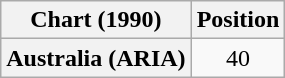<table class="wikitable plainrowheaders">
<tr>
<th scope="col">Chart (1990)</th>
<th scope="col">Position</th>
</tr>
<tr>
<th scope="row">Australia (ARIA)</th>
<td align="center">40</td>
</tr>
</table>
